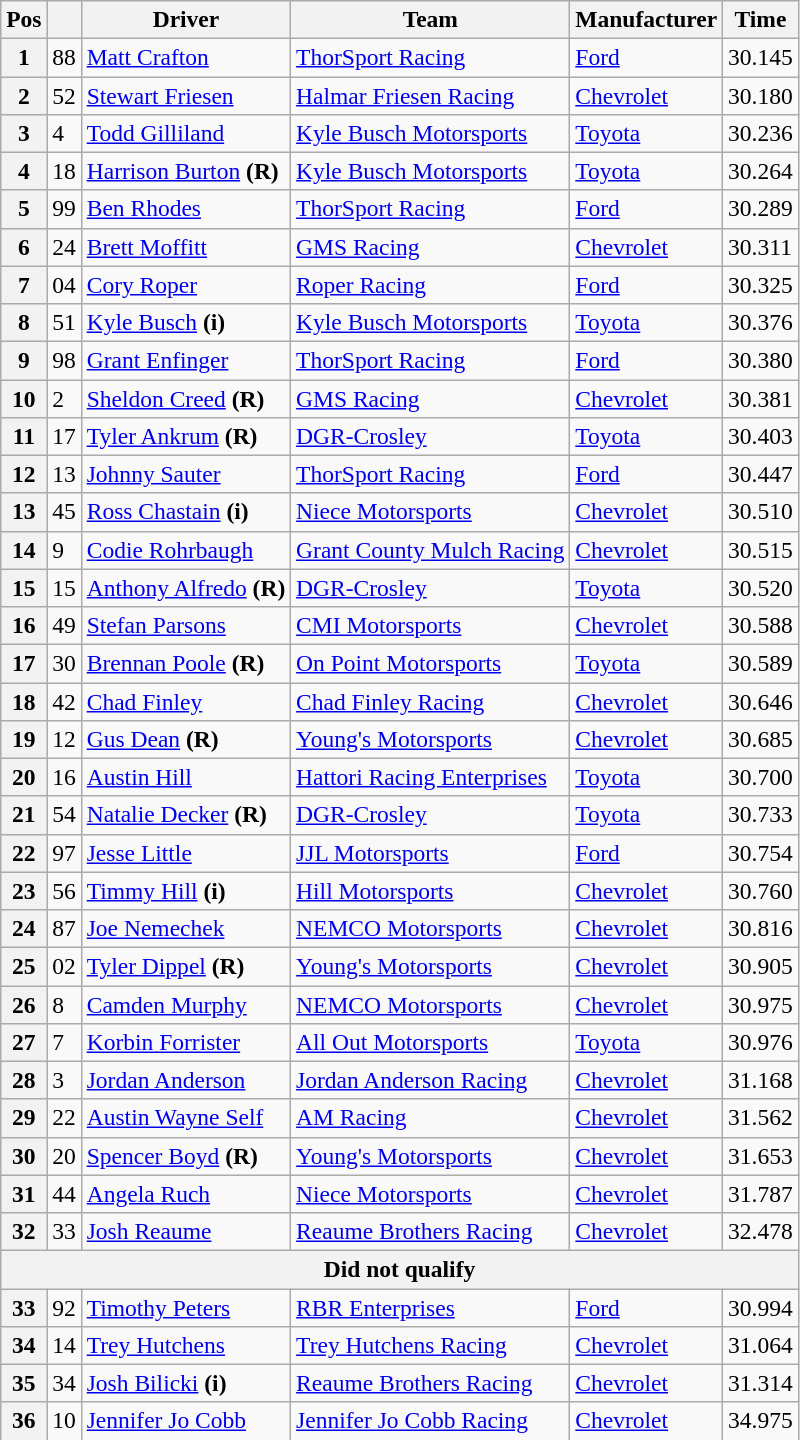<table class="wikitable" style="font-size:98%">
<tr>
<th>Pos</th>
<th></th>
<th>Driver</th>
<th>Team</th>
<th>Manufacturer</th>
<th>Time</th>
</tr>
<tr>
<th>1</th>
<td>88</td>
<td><a href='#'>Matt Crafton</a></td>
<td><a href='#'>ThorSport Racing</a></td>
<td><a href='#'>Ford</a></td>
<td>30.145</td>
</tr>
<tr>
<th>2</th>
<td>52</td>
<td><a href='#'>Stewart Friesen</a></td>
<td><a href='#'>Halmar Friesen Racing</a></td>
<td><a href='#'>Chevrolet</a></td>
<td>30.180</td>
</tr>
<tr>
<th>3</th>
<td>4</td>
<td><a href='#'>Todd Gilliland</a></td>
<td><a href='#'>Kyle Busch Motorsports</a></td>
<td><a href='#'>Toyota</a></td>
<td>30.236</td>
</tr>
<tr>
<th>4</th>
<td>18</td>
<td><a href='#'>Harrison Burton</a> <strong>(R)</strong></td>
<td><a href='#'>Kyle Busch Motorsports</a></td>
<td><a href='#'>Toyota</a></td>
<td>30.264</td>
</tr>
<tr>
<th>5</th>
<td>99</td>
<td><a href='#'>Ben Rhodes</a></td>
<td><a href='#'>ThorSport Racing</a></td>
<td><a href='#'>Ford</a></td>
<td>30.289</td>
</tr>
<tr>
<th>6</th>
<td>24</td>
<td><a href='#'>Brett Moffitt</a></td>
<td><a href='#'>GMS Racing</a></td>
<td><a href='#'>Chevrolet</a></td>
<td>30.311</td>
</tr>
<tr>
<th>7</th>
<td>04</td>
<td><a href='#'>Cory Roper</a></td>
<td><a href='#'>Roper Racing</a></td>
<td><a href='#'>Ford</a></td>
<td>30.325</td>
</tr>
<tr>
<th>8</th>
<td>51</td>
<td><a href='#'>Kyle Busch</a> <strong>(i)</strong></td>
<td><a href='#'>Kyle Busch Motorsports</a></td>
<td><a href='#'>Toyota</a></td>
<td>30.376</td>
</tr>
<tr>
<th>9</th>
<td>98</td>
<td><a href='#'>Grant Enfinger</a></td>
<td><a href='#'>ThorSport Racing</a></td>
<td><a href='#'>Ford</a></td>
<td>30.380</td>
</tr>
<tr>
<th>10</th>
<td>2</td>
<td><a href='#'>Sheldon Creed</a> <strong>(R)</strong></td>
<td><a href='#'>GMS Racing</a></td>
<td><a href='#'>Chevrolet</a></td>
<td>30.381</td>
</tr>
<tr>
<th>11</th>
<td>17</td>
<td><a href='#'>Tyler Ankrum</a> <strong>(R)</strong></td>
<td><a href='#'>DGR-Crosley</a></td>
<td><a href='#'>Toyota</a></td>
<td>30.403</td>
</tr>
<tr>
<th>12</th>
<td>13</td>
<td><a href='#'>Johnny Sauter</a></td>
<td><a href='#'>ThorSport Racing</a></td>
<td><a href='#'>Ford</a></td>
<td>30.447</td>
</tr>
<tr>
<th>13</th>
<td>45</td>
<td><a href='#'>Ross Chastain</a> <strong>(i)</strong></td>
<td><a href='#'>Niece Motorsports</a></td>
<td><a href='#'>Chevrolet</a></td>
<td>30.510</td>
</tr>
<tr>
<th>14</th>
<td>9</td>
<td><a href='#'>Codie Rohrbaugh</a></td>
<td><a href='#'>Grant County Mulch Racing</a></td>
<td><a href='#'>Chevrolet</a></td>
<td>30.515</td>
</tr>
<tr>
<th>15</th>
<td>15</td>
<td><a href='#'>Anthony Alfredo</a> <strong>(R)</strong></td>
<td><a href='#'>DGR-Crosley</a></td>
<td><a href='#'>Toyota</a></td>
<td>30.520</td>
</tr>
<tr>
<th>16</th>
<td>49</td>
<td><a href='#'>Stefan Parsons</a></td>
<td><a href='#'>CMI Motorsports</a></td>
<td><a href='#'>Chevrolet</a></td>
<td>30.588</td>
</tr>
<tr>
<th>17</th>
<td>30</td>
<td><a href='#'>Brennan Poole</a> <strong>(R)</strong></td>
<td><a href='#'>On Point Motorsports</a></td>
<td><a href='#'>Toyota</a></td>
<td>30.589</td>
</tr>
<tr>
<th>18</th>
<td>42</td>
<td><a href='#'>Chad Finley</a></td>
<td><a href='#'>Chad Finley Racing</a></td>
<td><a href='#'>Chevrolet</a></td>
<td>30.646</td>
</tr>
<tr>
<th>19</th>
<td>12</td>
<td><a href='#'>Gus Dean</a> <strong>(R)</strong></td>
<td><a href='#'>Young's Motorsports</a></td>
<td><a href='#'>Chevrolet</a></td>
<td>30.685</td>
</tr>
<tr>
<th>20</th>
<td>16</td>
<td><a href='#'>Austin Hill</a></td>
<td><a href='#'>Hattori Racing Enterprises</a></td>
<td><a href='#'>Toyota</a></td>
<td>30.700</td>
</tr>
<tr>
<th>21</th>
<td>54</td>
<td><a href='#'>Natalie Decker</a> <strong>(R)</strong></td>
<td><a href='#'>DGR-Crosley</a></td>
<td><a href='#'>Toyota</a></td>
<td>30.733</td>
</tr>
<tr>
<th>22</th>
<td>97</td>
<td><a href='#'>Jesse Little</a></td>
<td><a href='#'>JJL Motorsports</a></td>
<td><a href='#'>Ford</a></td>
<td>30.754</td>
</tr>
<tr>
<th>23</th>
<td>56</td>
<td><a href='#'>Timmy Hill</a> <strong>(i)</strong></td>
<td><a href='#'>Hill Motorsports</a></td>
<td><a href='#'>Chevrolet</a></td>
<td>30.760</td>
</tr>
<tr>
<th>24</th>
<td>87</td>
<td><a href='#'>Joe Nemechek</a></td>
<td><a href='#'>NEMCO Motorsports</a></td>
<td><a href='#'>Chevrolet</a></td>
<td>30.816</td>
</tr>
<tr>
<th>25</th>
<td>02</td>
<td><a href='#'>Tyler Dippel</a> <strong>(R)</strong></td>
<td><a href='#'>Young's Motorsports</a></td>
<td><a href='#'>Chevrolet</a></td>
<td>30.905</td>
</tr>
<tr>
<th>26</th>
<td>8</td>
<td><a href='#'>Camden Murphy</a></td>
<td><a href='#'>NEMCO Motorsports</a></td>
<td><a href='#'>Chevrolet</a></td>
<td>30.975</td>
</tr>
<tr>
<th>27</th>
<td>7</td>
<td><a href='#'>Korbin Forrister</a></td>
<td><a href='#'>All Out Motorsports</a></td>
<td><a href='#'>Toyota</a></td>
<td>30.976</td>
</tr>
<tr>
<th>28</th>
<td>3</td>
<td><a href='#'>Jordan Anderson</a></td>
<td><a href='#'>Jordan Anderson Racing</a></td>
<td><a href='#'>Chevrolet</a></td>
<td>31.168</td>
</tr>
<tr>
<th>29</th>
<td>22</td>
<td><a href='#'>Austin Wayne Self</a></td>
<td><a href='#'>AM Racing</a></td>
<td><a href='#'>Chevrolet</a></td>
<td>31.562</td>
</tr>
<tr>
<th>30</th>
<td>20</td>
<td><a href='#'>Spencer Boyd</a> <strong>(R)</strong></td>
<td><a href='#'>Young's Motorsports</a></td>
<td><a href='#'>Chevrolet</a></td>
<td>31.653</td>
</tr>
<tr>
<th>31</th>
<td>44</td>
<td><a href='#'>Angela Ruch</a></td>
<td><a href='#'>Niece Motorsports</a></td>
<td><a href='#'>Chevrolet</a></td>
<td>31.787</td>
</tr>
<tr>
<th>32</th>
<td>33</td>
<td><a href='#'>Josh Reaume</a></td>
<td><a href='#'>Reaume Brothers Racing</a></td>
<td><a href='#'>Chevrolet</a></td>
<td>32.478</td>
</tr>
<tr>
<th colspan="7">Did not qualify</th>
</tr>
<tr>
<th>33</th>
<td>92</td>
<td><a href='#'>Timothy Peters</a></td>
<td><a href='#'>RBR Enterprises</a></td>
<td><a href='#'>Ford</a></td>
<td>30.994</td>
</tr>
<tr>
<th>34</th>
<td>14</td>
<td><a href='#'>Trey Hutchens</a></td>
<td><a href='#'>Trey Hutchens Racing</a></td>
<td><a href='#'>Chevrolet</a></td>
<td>31.064</td>
</tr>
<tr>
<th>35</th>
<td>34</td>
<td><a href='#'>Josh Bilicki</a> <strong>(i)</strong></td>
<td><a href='#'>Reaume Brothers Racing</a></td>
<td><a href='#'>Chevrolet</a></td>
<td>31.314</td>
</tr>
<tr>
<th>36</th>
<td>10</td>
<td><a href='#'>Jennifer Jo Cobb</a></td>
<td><a href='#'>Jennifer Jo Cobb Racing</a></td>
<td><a href='#'>Chevrolet</a></td>
<td>34.975</td>
</tr>
<tr>
</tr>
</table>
